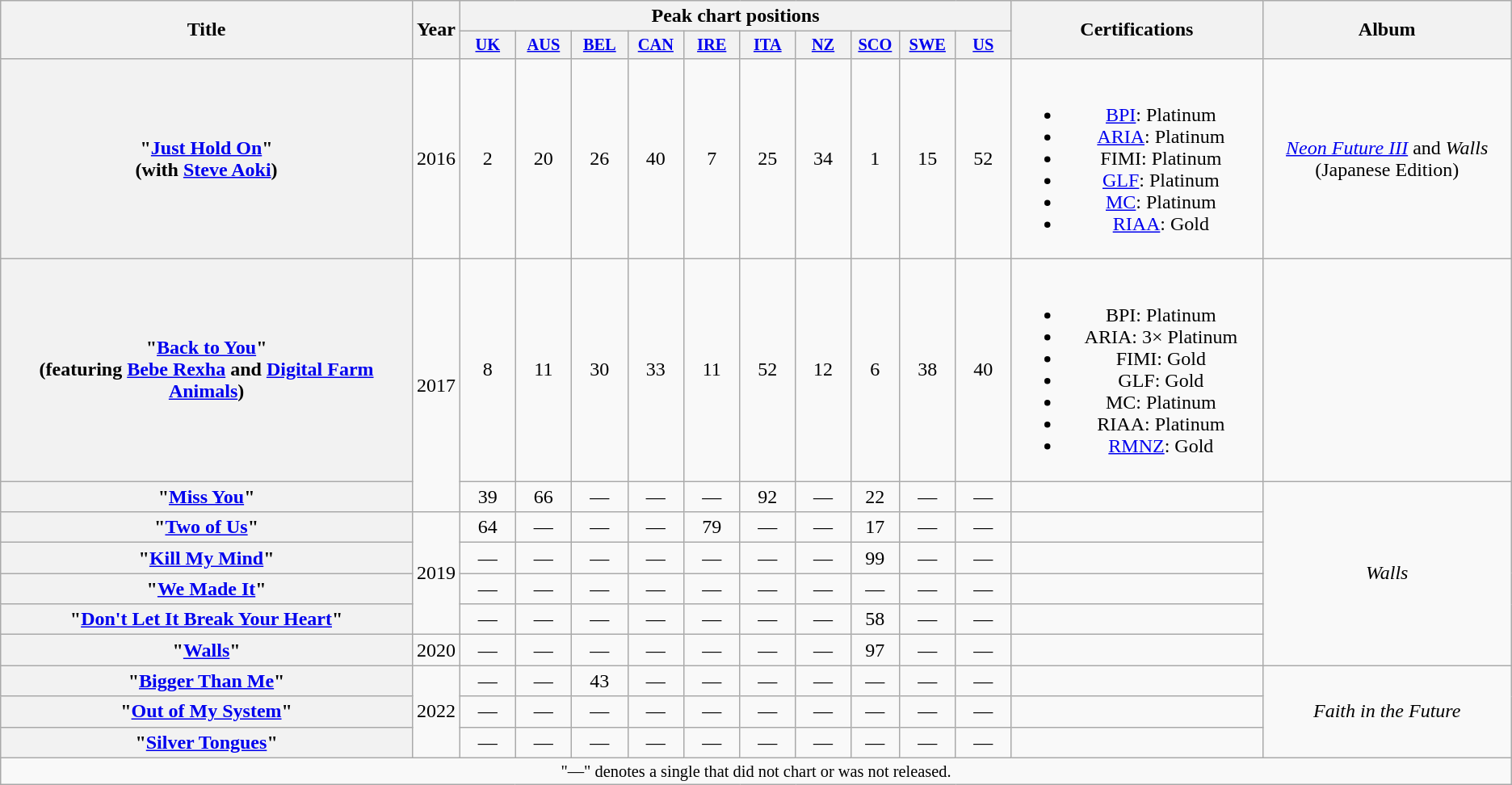<table class="wikitable plainrowheaders" style="text-align:center;">
<tr>
<th scope="col" rowspan="2" style="width:22em;">Title</th>
<th scope="col" rowspan="2" style="width:1em;">Year</th>
<th scope="col" colspan="10">Peak chart positions</th>
<th scope="col" rowspan="2" style="width:13em;">Certifications</th>
<th scope="col" rowspan="2" style="width:13em;">Album</th>
</tr>
<tr>
<th scope="col" style="width:3em;font-size:85%;"><a href='#'>UK</a><br></th>
<th scope="col" style="width:3em;font-size:85%;"><a href='#'>AUS</a><br></th>
<th scope="col" style="width:3em;font-size:85%;"><a href='#'>BEL</a><br></th>
<th scope="col" style="width:3em;font-size:85%;"><a href='#'>CAN</a><br></th>
<th scope="col" style="width:3em;font-size:85%;"><a href='#'>IRE</a><br></th>
<th scope="col" style="width:3em;font-size:85%;"><a href='#'>ITA</a><br></th>
<th scope="col" style="width:3em;font-size:85%;"><a href='#'>NZ</a><br></th>
<th scope="col" style="width:2.5em;font-size:85%;"><a href='#'>SCO</a><br></th>
<th scope="col" style="width:3em;font-size:85%;"><a href='#'>SWE</a><br></th>
<th scope="col" style="width:3em;font-size:85%;"><a href='#'>US</a><br></th>
</tr>
<tr>
<th scope="row">"<a href='#'>Just Hold On</a>"<br><span>(with <a href='#'>Steve Aoki</a>)</span></th>
<td>2016</td>
<td>2</td>
<td>20</td>
<td>26</td>
<td>40</td>
<td>7</td>
<td>25</td>
<td>34</td>
<td>1</td>
<td>15</td>
<td>52</td>
<td><br><ul><li><a href='#'>BPI</a>: Platinum</li><li><a href='#'>ARIA</a>: Platinum</li><li>FIMI: Platinum</li><li><a href='#'>GLF</a>: Platinum</li><li><a href='#'>MC</a>: Platinum</li><li><a href='#'>RIAA</a>: Gold</li></ul></td>
<td><em><a href='#'>Neon Future III</a></em> and <em>Walls</em> (Japanese Edition)</td>
</tr>
<tr>
<th scope="row">"<a href='#'>Back to You</a>"<br><span>(featuring <a href='#'>Bebe Rexha</a> and <a href='#'>Digital Farm Animals</a>)</span></th>
<td rowspan="2">2017</td>
<td>8</td>
<td>11</td>
<td>30</td>
<td>33</td>
<td>11</td>
<td>52</td>
<td>12</td>
<td>6</td>
<td>38</td>
<td>40</td>
<td><br><ul><li>BPI: Platinum</li><li>ARIA: 3× Platinum</li><li>FIMI: Gold</li><li>GLF: Gold</li><li>MC: Platinum</li><li>RIAA: Platinum</li><li><a href='#'>RMNZ</a>: Gold</li></ul></td>
<td></td>
</tr>
<tr>
<th scope="row">"<a href='#'>Miss You</a>"</th>
<td>39</td>
<td>66</td>
<td>—</td>
<td>—</td>
<td>—</td>
<td>92</td>
<td>—</td>
<td>22</td>
<td>—</td>
<td>—</td>
<td></td>
<td rowspan="6"><em>Walls</em></td>
</tr>
<tr>
<th scope="row">"<a href='#'>Two of Us</a>"</th>
<td rowspan="4">2019</td>
<td>64</td>
<td>—</td>
<td>—</td>
<td>—</td>
<td>79</td>
<td>—</td>
<td>—</td>
<td>17</td>
<td>—</td>
<td>—</td>
<td></td>
</tr>
<tr>
<th scope="row">"<a href='#'>Kill My Mind</a>"</th>
<td>—</td>
<td>—</td>
<td>—</td>
<td>—</td>
<td>—</td>
<td>—</td>
<td>—</td>
<td>99</td>
<td>—</td>
<td>—</td>
<td></td>
</tr>
<tr>
<th scope="row">"<a href='#'>We Made It</a>"</th>
<td>—</td>
<td>—</td>
<td>—</td>
<td>—</td>
<td>—</td>
<td>—</td>
<td>—</td>
<td>—</td>
<td>—</td>
<td>—</td>
<td></td>
</tr>
<tr>
<th scope="row">"<a href='#'>Don't Let It Break Your Heart</a>"</th>
<td>—</td>
<td>—</td>
<td>—</td>
<td>—</td>
<td>—</td>
<td>—</td>
<td>—</td>
<td>58</td>
<td>—</td>
<td>—</td>
<td></td>
</tr>
<tr>
<th scope="row">"<a href='#'>Walls</a>"</th>
<td>2020</td>
<td>—</td>
<td>—</td>
<td>—</td>
<td>—</td>
<td>—</td>
<td>—</td>
<td>—</td>
<td>97</td>
<td>—</td>
<td>—</td>
<td></td>
</tr>
<tr>
<th scope="row">"<a href='#'>Bigger Than Me</a>"</th>
<td rowspan="3">2022</td>
<td>—</td>
<td>—</td>
<td>43</td>
<td>—</td>
<td>—</td>
<td>—</td>
<td>—</td>
<td>—</td>
<td>—</td>
<td>—</td>
<td></td>
<td rowspan="3"><em>Faith in the Future</em></td>
</tr>
<tr>
<th scope="row">"<a href='#'>Out of My System</a>"</th>
<td>—</td>
<td>—</td>
<td>—</td>
<td>—</td>
<td>—</td>
<td>—</td>
<td>—</td>
<td>—</td>
<td>—</td>
<td>—</td>
<td></td>
</tr>
<tr>
<th scope="row">"<a href='#'>Silver Tongues</a>"</th>
<td>—</td>
<td>—</td>
<td>—</td>
<td>—</td>
<td>—</td>
<td>—</td>
<td>—</td>
<td>—</td>
<td>—</td>
<td>—</td>
<td></td>
</tr>
<tr>
<td colspan="23" style="font-size:85%;">"—" denotes a single that did not chart or was not released.</td>
</tr>
</table>
